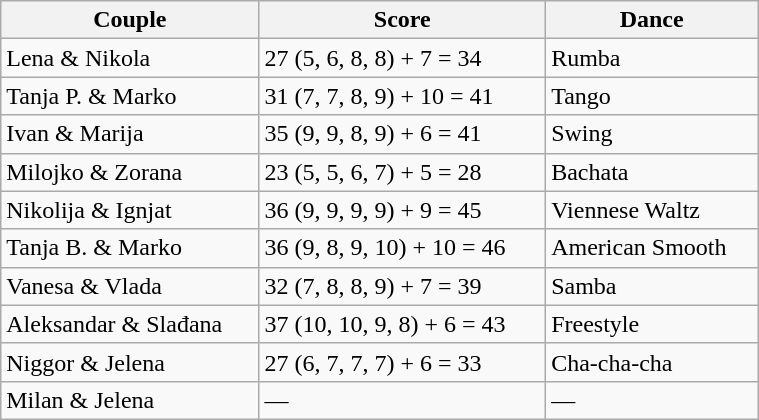<table class="wikitable" style="width:40%;">
<tr>
<th>Couple</th>
<th>Score</th>
<th>Dance</th>
</tr>
<tr>
<td>Lena & Nikola</td>
<td>27 (5, 6, 8, 8) + 7 = 34</td>
<td>Rumba</td>
</tr>
<tr>
<td>Tanja P. & Marko</td>
<td>31 (7, 7, 8, 9) + 10 = 41</td>
<td>Tango</td>
</tr>
<tr>
<td>Ivan & Marija</td>
<td>35 (9, 9, 8, 9) + 6 = 41</td>
<td>Swing</td>
</tr>
<tr>
<td>Milojko & Zorana</td>
<td>23 (5, 5, 6, 7) + 5 = 28</td>
<td>Bachata</td>
</tr>
<tr>
<td>Nikolija & Ignjat</td>
<td>36 (9, 9, 9, 9) + 9 = 45</td>
<td>Viennese Waltz</td>
</tr>
<tr>
<td>Tanja B. & Marko</td>
<td>36 (9, 8, 9, 10) + 10 = 46</td>
<td>American Smooth</td>
</tr>
<tr>
<td>Vanesa & Vlada</td>
<td>32 (7, 8, 8, 9) + 7 = 39</td>
<td>Samba</td>
</tr>
<tr>
<td>Aleksandar & Slađana</td>
<td>37 (10, 10, 9, 8) + 6 = 43</td>
<td>Freestyle</td>
</tr>
<tr>
<td>Niggor & Jelena</td>
<td>27 (6, 7, 7, 7) + 6 = 33</td>
<td>Cha-cha-cha</td>
</tr>
<tr>
<td>Milan & Jelena</td>
<td>—</td>
<td>—</td>
</tr>
</table>
